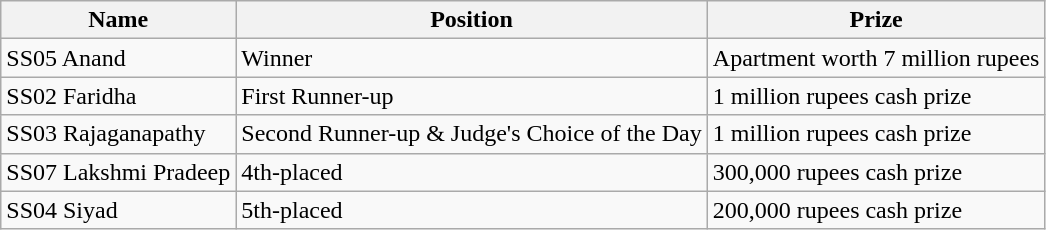<table class="wikitable">
<tr>
<th>Name</th>
<th>Position</th>
<th>Prize</th>
</tr>
<tr>
<td>SS05 Anand</td>
<td>Winner</td>
<td>Apartment worth 7 million rupees</td>
</tr>
<tr>
<td>SS02 Faridha</td>
<td>First Runner-up</td>
<td>1 million rupees cash prize</td>
</tr>
<tr>
<td>SS03 Rajaganapathy</td>
<td>Second Runner-up & Judge's Choice of the Day</td>
<td>1 million rupees cash prize</td>
</tr>
<tr>
<td>SS07 Lakshmi Pradeep</td>
<td>4th-placed</td>
<td>300,000 rupees cash prize</td>
</tr>
<tr>
<td>SS04 Siyad</td>
<td>5th-placed</td>
<td>200,000 rupees cash prize</td>
</tr>
</table>
